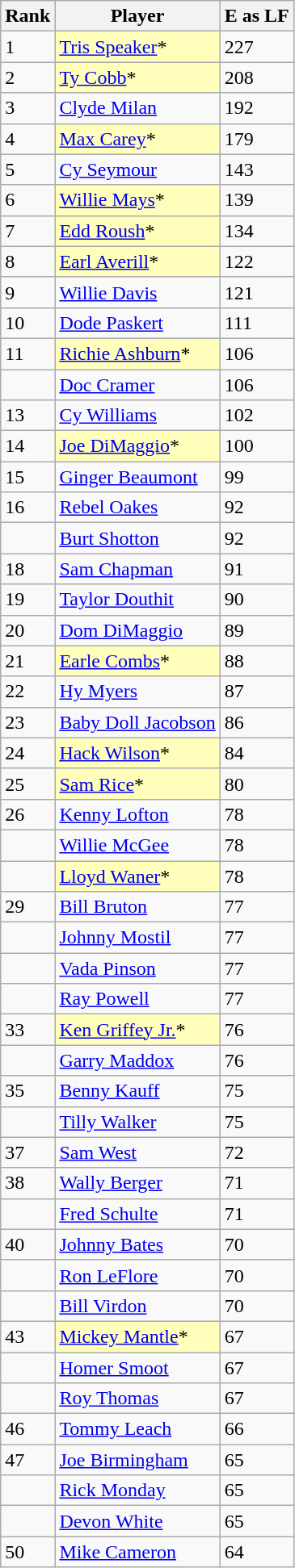<table class="wikitable" style="float:left;">
<tr>
<th>Rank</th>
<th>Player</th>
<th>E as LF</th>
</tr>
<tr>
<td>1</td>
<td style="background:#ffffbb;"><a href='#'>Tris Speaker</a>*</td>
<td>227</td>
</tr>
<tr>
<td>2</td>
<td style="background:#ffffbb;"><a href='#'>Ty Cobb</a>*</td>
<td>208</td>
</tr>
<tr>
<td>3</td>
<td><a href='#'>Clyde Milan</a></td>
<td>192</td>
</tr>
<tr>
<td>4</td>
<td style="background:#ffffbb;"><a href='#'>Max Carey</a>*</td>
<td>179</td>
</tr>
<tr>
<td>5</td>
<td><a href='#'>Cy Seymour</a> </td>
<td>143</td>
</tr>
<tr>
<td>6</td>
<td style="background:#ffffbb;"><a href='#'>Willie Mays</a>*</td>
<td>139</td>
</tr>
<tr>
<td>7</td>
<td style="background:#ffffbb;"><a href='#'>Edd Roush</a>*</td>
<td>134</td>
</tr>
<tr>
<td>8</td>
<td style="background:#ffffbb;"><a href='#'>Earl Averill</a>*</td>
<td>122</td>
</tr>
<tr>
<td>9</td>
<td><a href='#'>Willie Davis</a></td>
<td>121</td>
</tr>
<tr>
<td>10</td>
<td><a href='#'>Dode Paskert</a></td>
<td>111</td>
</tr>
<tr>
<td>11</td>
<td style="background:#ffffbb;"><a href='#'>Richie Ashburn</a>*</td>
<td>106</td>
</tr>
<tr>
<td></td>
<td><a href='#'>Doc Cramer</a></td>
<td>106</td>
</tr>
<tr>
<td>13</td>
<td><a href='#'>Cy Williams</a></td>
<td>102</td>
</tr>
<tr>
<td>14</td>
<td style="background:#ffffbb;"><a href='#'>Joe DiMaggio</a>*</td>
<td>100</td>
</tr>
<tr>
<td>15</td>
<td><a href='#'>Ginger Beaumont</a> </td>
<td>99</td>
</tr>
<tr>
<td>16</td>
<td><a href='#'>Rebel Oakes</a></td>
<td>92</td>
</tr>
<tr>
<td></td>
<td><a href='#'>Burt Shotton</a></td>
<td>92</td>
</tr>
<tr>
<td>18</td>
<td><a href='#'>Sam Chapman</a></td>
<td>91</td>
</tr>
<tr>
<td>19</td>
<td><a href='#'>Taylor Douthit</a></td>
<td>90</td>
</tr>
<tr>
<td>20</td>
<td><a href='#'>Dom DiMaggio</a></td>
<td>89</td>
</tr>
<tr>
<td>21</td>
<td style="background:#ffffbb;"><a href='#'>Earle Combs</a>*</td>
<td>88</td>
</tr>
<tr>
<td>22</td>
<td><a href='#'>Hy Myers</a></td>
<td>87</td>
</tr>
<tr>
<td>23</td>
<td><a href='#'>Baby Doll Jacobson</a></td>
<td>86</td>
</tr>
<tr>
<td>24</td>
<td style="background:#ffffbb;"><a href='#'>Hack Wilson</a>*</td>
<td>84</td>
</tr>
<tr>
<td>25</td>
<td style="background:#ffffbb;"><a href='#'>Sam Rice</a>*</td>
<td>80</td>
</tr>
<tr>
<td>26</td>
<td><a href='#'>Kenny Lofton</a></td>
<td>78</td>
</tr>
<tr>
<td></td>
<td><a href='#'>Willie McGee</a></td>
<td>78</td>
</tr>
<tr>
<td></td>
<td style="background:#ffffbb;"><a href='#'>Lloyd Waner</a>*</td>
<td>78</td>
</tr>
<tr>
<td>29</td>
<td><a href='#'>Bill Bruton</a></td>
<td>77</td>
</tr>
<tr>
<td></td>
<td><a href='#'>Johnny Mostil</a></td>
<td>77</td>
</tr>
<tr>
<td></td>
<td><a href='#'>Vada Pinson</a></td>
<td>77</td>
</tr>
<tr>
<td></td>
<td><a href='#'>Ray Powell</a></td>
<td>77</td>
</tr>
<tr>
<td>33</td>
<td style="background:#ffffbb;"><a href='#'>Ken Griffey Jr.</a>*</td>
<td>76</td>
</tr>
<tr>
<td></td>
<td><a href='#'>Garry Maddox</a></td>
<td>76</td>
</tr>
<tr>
<td>35</td>
<td><a href='#'>Benny Kauff</a></td>
<td>75</td>
</tr>
<tr>
<td></td>
<td><a href='#'>Tilly Walker</a></td>
<td>75</td>
</tr>
<tr>
<td>37</td>
<td><a href='#'>Sam West</a></td>
<td>72</td>
</tr>
<tr>
<td>38</td>
<td><a href='#'>Wally Berger</a></td>
<td>71</td>
</tr>
<tr>
<td></td>
<td><a href='#'>Fred Schulte</a></td>
<td>71</td>
</tr>
<tr>
<td>40</td>
<td><a href='#'>Johnny Bates</a></td>
<td>70</td>
</tr>
<tr>
<td></td>
<td><a href='#'>Ron LeFlore</a></td>
<td>70</td>
</tr>
<tr>
<td></td>
<td><a href='#'>Bill Virdon</a></td>
<td>70</td>
</tr>
<tr>
<td>43</td>
<td style="background:#ffffbb;"><a href='#'>Mickey Mantle</a>*</td>
<td>67</td>
</tr>
<tr>
<td></td>
<td><a href='#'>Homer Smoot</a></td>
<td>67</td>
</tr>
<tr>
<td></td>
<td><a href='#'>Roy Thomas</a> </td>
<td>67</td>
</tr>
<tr>
<td>46</td>
<td><a href='#'>Tommy Leach</a> </td>
<td>66</td>
</tr>
<tr>
<td>47</td>
<td><a href='#'>Joe Birmingham</a></td>
<td>65</td>
</tr>
<tr>
<td></td>
<td><a href='#'>Rick Monday</a></td>
<td>65</td>
</tr>
<tr>
<td></td>
<td><a href='#'>Devon White</a></td>
<td>65</td>
</tr>
<tr>
<td>50</td>
<td><a href='#'>Mike Cameron</a></td>
<td>64</td>
</tr>
</table>
